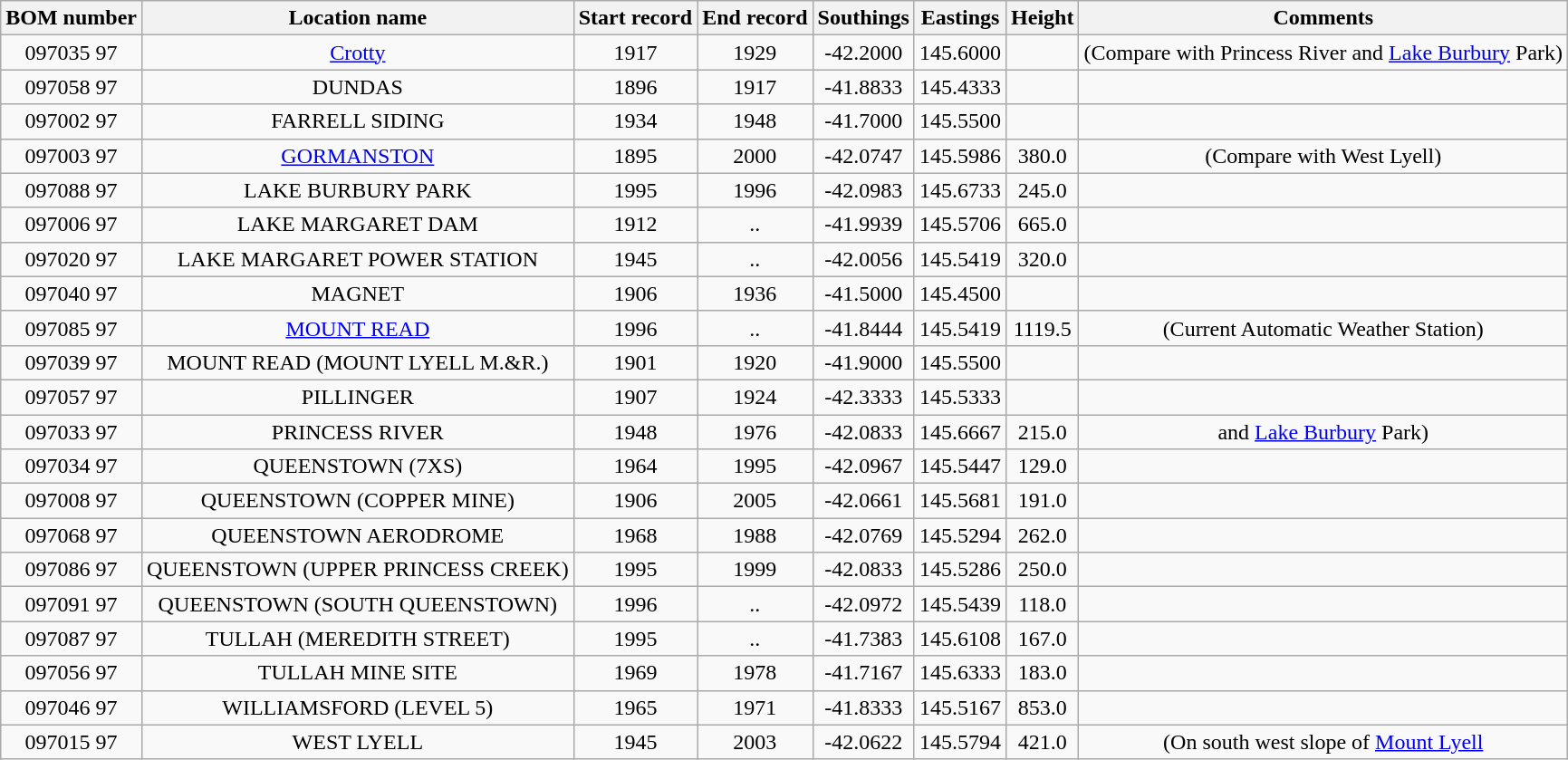<table class="sortable wikitable">
<tr style="text-align:center;">
<th>BOM number</th>
<th>Location name</th>
<th>Start record</th>
<th>End record</th>
<th>Southings</th>
<th>Eastings</th>
<th>Height</th>
<th>Comments</th>
</tr>
<tr style="text-align:center;">
<td>097035 97</td>
<td><a href='#'>Crotty</a></td>
<td>1917</td>
<td>1929</td>
<td>-42.2000</td>
<td>145.6000</td>
<td></td>
<td>(Compare with Princess River and <a href='#'>Lake Burbury</a> Park)</td>
</tr>
<tr style="text-align:center;">
<td>097058 97</td>
<td>DUNDAS</td>
<td>1896</td>
<td>1917</td>
<td>-41.8833</td>
<td>145.4333</td>
<td></td>
<td></td>
</tr>
<tr style="text-align:center;">
<td>097002 97</td>
<td>FARRELL SIDING</td>
<td>1934</td>
<td>1948</td>
<td>-41.7000</td>
<td>145.5500</td>
<td></td>
<td></td>
</tr>
<tr style="text-align:center;">
<td>097003 97</td>
<td><a href='#'>GORMANSTON</a></td>
<td>1895</td>
<td>2000</td>
<td>-42.0747</td>
<td>145.5986</td>
<td>380.0</td>
<td>(Compare with West Lyell)</td>
</tr>
<tr style="text-align:center;">
<td>097088 97</td>
<td>LAKE BURBURY PARK</td>
<td>1995</td>
<td>1996</td>
<td>-42.0983</td>
<td>145.6733</td>
<td>245.0</td>
<td></td>
</tr>
<tr style="text-align:center;">
<td>097006 97</td>
<td>LAKE MARGARET DAM</td>
<td>1912</td>
<td>..</td>
<td>-41.9939</td>
<td>145.5706</td>
<td>665.0</td>
<td></td>
</tr>
<tr style="text-align:center;">
<td>097020 97</td>
<td>LAKE MARGARET POWER STATION</td>
<td>1945</td>
<td>..</td>
<td>-42.0056</td>
<td>145.5419</td>
<td>320.0</td>
<td></td>
</tr>
<tr style="text-align:center;">
<td>097040 97</td>
<td>MAGNET</td>
<td>1906</td>
<td>1936</td>
<td>-41.5000</td>
<td>145.4500</td>
<td></td>
<td></td>
</tr>
<tr style="text-align:center;">
<td>097085 97</td>
<td><a href='#'>MOUNT READ</a></td>
<td>1996</td>
<td>..</td>
<td>-41.8444</td>
<td>145.5419</td>
<td>1119.5</td>
<td>(Current Automatic Weather Station)</td>
</tr>
<tr style="text-align:center;">
<td>097039 97</td>
<td>MOUNT READ (MOUNT LYELL M.&R.)</td>
<td>1901</td>
<td>1920</td>
<td>-41.9000</td>
<td>145.5500</td>
<td></td>
</tr>
<tr style="text-align:center;">
<td>097057 97</td>
<td>PILLINGER</td>
<td>1907</td>
<td>1924</td>
<td>-42.3333</td>
<td>145.5333</td>
<td></td>
<td></td>
</tr>
<tr style="text-align:center;">
<td>097033 97</td>
<td>PRINCESS RIVER</td>
<td>1948</td>
<td>1976</td>
<td>-42.0833</td>
<td>145.6667</td>
<td>215.0</td>
<td (Compare with >and <a href='#'>Lake Burbury</a> Park)</td>
</tr>
<tr style="text-align:center;">
<td>097034 97</td>
<td>QUEENSTOWN (7XS)</td>
<td>1964</td>
<td>1995</td>
<td>-42.0967</td>
<td>145.5447</td>
<td>129.0</td>
<td></td>
</tr>
<tr style="text-align:center;">
<td>097008 97</td>
<td>QUEENSTOWN (COPPER MINE)</td>
<td>1906</td>
<td>2005</td>
<td>-42.0661</td>
<td>145.5681</td>
<td>191.0</td>
<td></td>
</tr>
<tr style="text-align:center;">
<td>097068 97</td>
<td>QUEENSTOWN AERODROME</td>
<td>1968</td>
<td>1988</td>
<td>-42.0769</td>
<td>145.5294</td>
<td>262.0</td>
<td></td>
</tr>
<tr style="text-align:center;">
<td>097086 97</td>
<td>QUEENSTOWN (UPPER PRINCESS CREEK)</td>
<td>1995</td>
<td>1999</td>
<td>-42.0833</td>
<td>145.5286</td>
<td>250.0</td>
<td></td>
</tr>
<tr style="text-align:center;">
<td>097091 97</td>
<td>QUEENSTOWN (SOUTH QUEENSTOWN)</td>
<td>1996</td>
<td>..</td>
<td>-42.0972</td>
<td>145.5439</td>
<td>118.0</td>
<td></td>
</tr>
<tr style="text-align:center;">
<td>097087 97</td>
<td>TULLAH (MEREDITH STREET)</td>
<td>1995</td>
<td>..</td>
<td>-41.7383</td>
<td>145.6108</td>
<td>167.0</td>
<td></td>
</tr>
<tr style="text-align:center;">
<td>097056 97</td>
<td>TULLAH MINE SITE</td>
<td>1969</td>
<td>1978</td>
<td>-41.7167</td>
<td>145.6333</td>
<td>183.0</td>
<td></td>
</tr>
<tr style="text-align:center;">
<td>097046 97</td>
<td>WILLIAMSFORD (LEVEL 5)</td>
<td>1965</td>
<td>1971</td>
<td>-41.8333</td>
<td>145.5167</td>
<td>853.0</td>
<td></td>
</tr>
<tr style="text-align:center;">
<td>097015 97</td>
<td>WEST LYELL</td>
<td>1945</td>
<td>2003</td>
<td>-42.0622</td>
<td>145.5794</td>
<td>421.0</td>
<td>(On south west slope of <a href='#'>Mount Lyell</a></td>
</tr>
</table>
